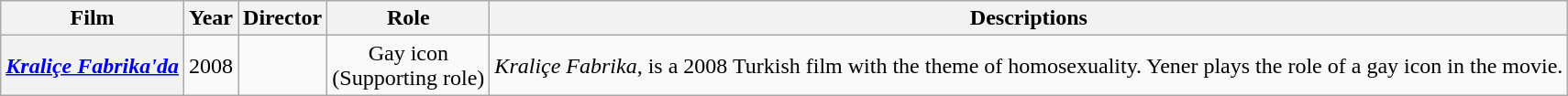<table class="wikitable plainrowheaders sortable" style="text-align:center;">
<tr>
<th scope="col">Film</th>
<th scope="col">Year</th>
<th scope="col">Director</th>
<th scope="col">Role</th>
<th scope="col" class="unsortable">Descriptions</th>
</tr>
<tr>
<th scope="row"><em><a href='#'>Kraliçe Fabrika'da</a></em></th>
<td>2008</td>
<td></td>
<td>Gay icon<br>(Supporting role)</td>
<td><em>Kraliçe Fabrika</em>, is a 2008 Turkish film with the theme of homosexuality. Yener plays the role of a gay icon in the movie.</td>
</tr>
</table>
